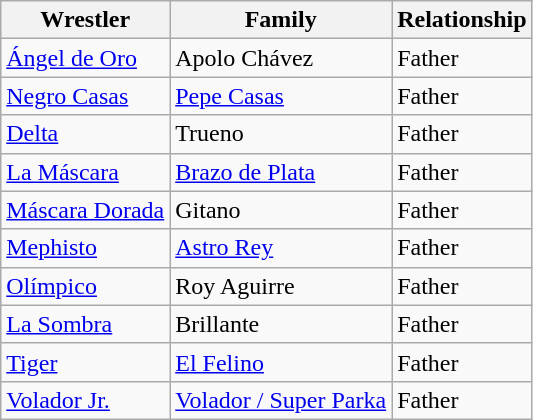<table class="wikitable">
<tr>
<th><strong>Wrestler</strong></th>
<th><strong>Family</strong></th>
<th><strong>Relationship</strong></th>
</tr>
<tr>
<td><a href='#'>Ángel de Oro</a></td>
<td>Apolo Chávez</td>
<td>Father</td>
</tr>
<tr>
<td><a href='#'>Negro Casas</a></td>
<td><a href='#'>Pepe Casas</a></td>
<td>Father</td>
</tr>
<tr>
<td><a href='#'>Delta</a></td>
<td>Trueno</td>
<td>Father</td>
</tr>
<tr>
<td><a href='#'>La Máscara</a></td>
<td><a href='#'>Brazo de Plata</a></td>
<td>Father</td>
</tr>
<tr>
<td><a href='#'>Máscara Dorada</a></td>
<td>Gitano</td>
<td>Father</td>
</tr>
<tr>
<td><a href='#'>Mephisto</a></td>
<td><a href='#'>Astro Rey</a></td>
<td>Father</td>
</tr>
<tr>
<td><a href='#'>Olímpico</a></td>
<td>Roy Aguirre</td>
<td>Father</td>
</tr>
<tr>
<td><a href='#'>La Sombra</a></td>
<td>Brillante</td>
<td>Father</td>
</tr>
<tr>
<td><a href='#'>Tiger</a></td>
<td><a href='#'>El Felino</a></td>
<td>Father</td>
</tr>
<tr>
<td><a href='#'>Volador Jr.</a></td>
<td><a href='#'>Volador / Super Parka</a></td>
<td>Father</td>
</tr>
</table>
